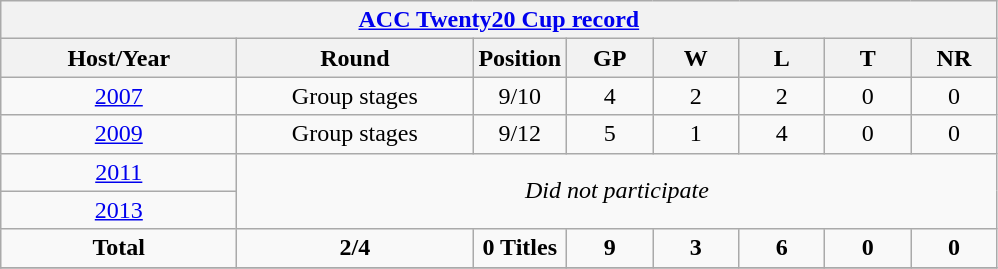<table class="wikitable" style="text-align: center;">
<tr>
<th colspan=8><a href='#'>ACC Twenty20 Cup record</a></th>
</tr>
<tr>
<th width=150>Host/Year</th>
<th width=150>Round</th>
<th width=50>Position</th>
<th width=50>GP</th>
<th width=50>W</th>
<th width=50>L</th>
<th width=50>T</th>
<th width=50>NR</th>
</tr>
<tr>
<td> <a href='#'>2007</a></td>
<td>Group stages</td>
<td>9/10</td>
<td>4</td>
<td>2</td>
<td>2</td>
<td>0</td>
<td>0</td>
</tr>
<tr>
<td> <a href='#'>2009</a></td>
<td>Group stages</td>
<td>9/12</td>
<td>5</td>
<td>1</td>
<td>4</td>
<td>0</td>
<td>0</td>
</tr>
<tr>
<td> <a href='#'>2011</a></td>
<td colspan="7" rowspan="2"><em>Did not participate</em></td>
</tr>
<tr>
<td> <a href='#'>2013</a></td>
</tr>
<tr>
<td><strong>Total</strong></td>
<td><strong>2/4</strong></td>
<td><strong>0 Titles</strong></td>
<td><strong>9</strong></td>
<td><strong>3</strong></td>
<td><strong>6</strong></td>
<td><strong>0</strong></td>
<td><strong>0</strong></td>
</tr>
<tr>
</tr>
</table>
